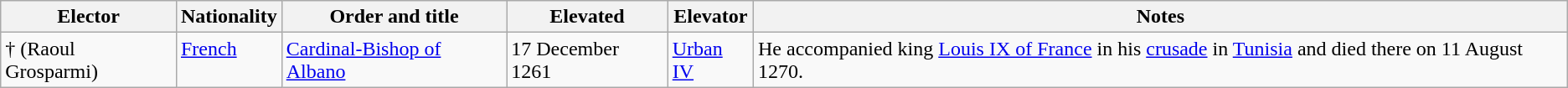<table class="wikitable sortable">
<tr>
<th width="*">Elector</th>
<th width="5%">Nationality</th>
<th width="*">Order and title</th>
<th width="*">Elevated</th>
<th width="*">Elevator</th>
<th width="*">Notes</th>
</tr>
<tr valign="top">
<td>† (Raoul Grosparmi)</td>
<td><a href='#'>French</a></td>
<td><a href='#'>Cardinal-Bishop of Albano</a></td>
<td>17 December 1261</td>
<td><a href='#'>Urban IV</a></td>
<td>He accompanied king <a href='#'>Louis IX of France</a> in his <a href='#'>crusade</a> in <a href='#'>Tunisia</a> and died there on 11 August 1270.</td>
</tr>
</table>
